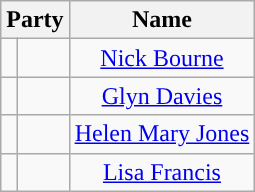<table class="wikitable" style="text-align:center">
<tr>
<th colspan="2">Party</th>
<th>Name</th>
</tr>
<tr>
<td style="width: 4px"></td>
<td style="text-align: left;" scope="row"><a href='#'></a></td>
<td><a href='#'>Nick Bourne</a></td>
</tr>
<tr>
<td style="width: 4px"></td>
<td style="text-align: left;" scope="row"><a href='#'></a></td>
<td><a href='#'>Glyn Davies</a></td>
</tr>
<tr>
<td style="width: 4px"></td>
<td style="text-align: left;" scope="row"><a href='#'></a></td>
<td><a href='#'>Helen Mary Jones</a></td>
</tr>
<tr>
<td style="width: 4px"></td>
<td style="text-align: left;" scope="row"><a href='#'></a></td>
<td><a href='#'>Lisa Francis</a></td>
</tr>
</table>
